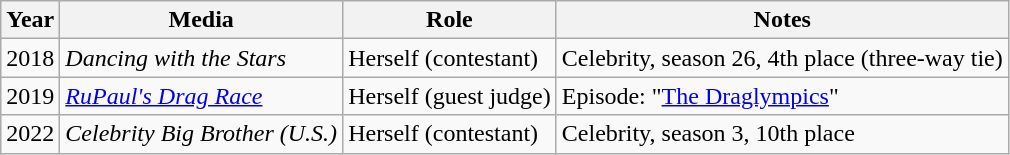<table class="wikitable">
<tr>
<th>Year</th>
<th>Media</th>
<th>Role</th>
<th>Notes</th>
</tr>
<tr>
<td>2018</td>
<td><em>Dancing with the Stars</em></td>
<td>Herself (contestant)</td>
<td>Celebrity, season 26, 4th place (three-way tie)</td>
</tr>
<tr>
<td>2019</td>
<td><em><a href='#'>RuPaul's Drag Race</a></em></td>
<td>Herself (guest judge)</td>
<td>Episode: "<a href='#'>The Draglympics</a>"</td>
</tr>
<tr>
<td>2022</td>
<td><em>Celebrity Big Brother (U.S.)</em></td>
<td>Herself (contestant)</td>
<td>Celebrity, season 3, 10th place</td>
</tr>
</table>
